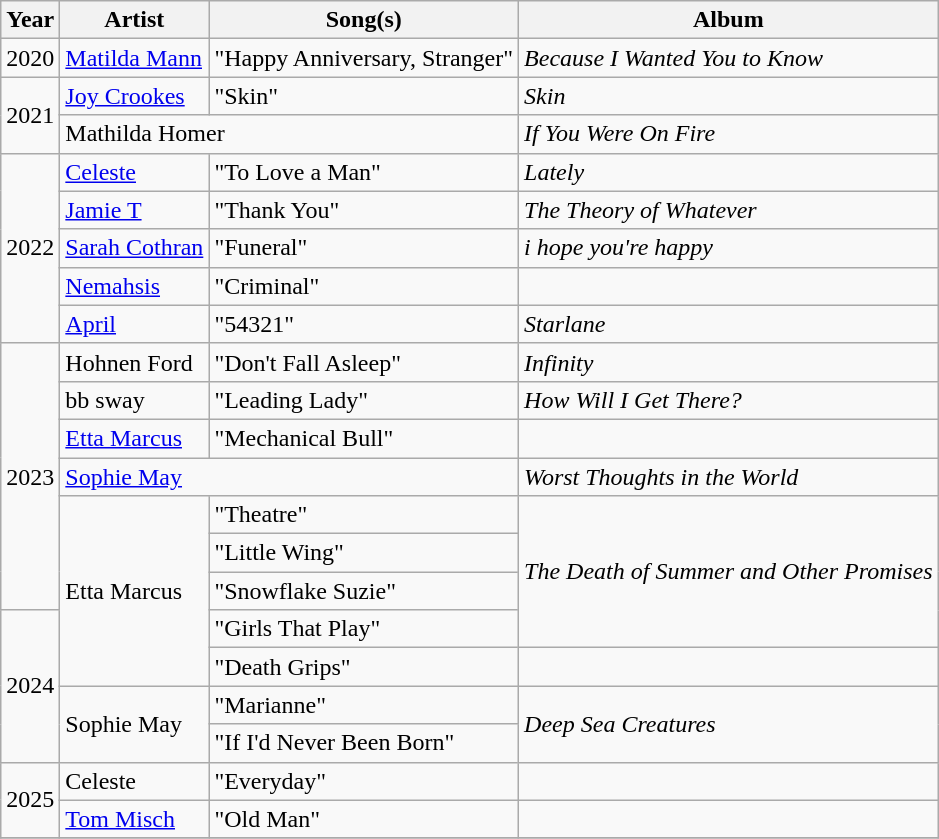<table class="wikitable">
<tr>
<th>Year</th>
<th>Artist</th>
<th>Song(s)</th>
<th>Album</th>
</tr>
<tr>
<td>2020</td>
<td><a href='#'>Matilda Mann</a></td>
<td>"Happy Anniversary, Stranger"</td>
<td><em>Because I Wanted You to Know</em></td>
</tr>
<tr>
<td rowspan="2">2021</td>
<td><a href='#'>Joy Crookes</a></td>
<td>"Skin"</td>
<td><em>Skin</em></td>
</tr>
<tr>
<td colspan="2">Mathilda Homer</td>
<td><em>If You Were On Fire</em></td>
</tr>
<tr>
<td rowspan="5">2022</td>
<td><a href='#'>Celeste</a></td>
<td>"To Love a Man"</td>
<td><em>Lately</em></td>
</tr>
<tr>
<td><a href='#'>Jamie T</a></td>
<td>"Thank You"</td>
<td><em>The Theory of Whatever</em></td>
</tr>
<tr>
<td><a href='#'>Sarah Cothran</a></td>
<td>"Funeral"</td>
<td><em>i hope you're happy</em></td>
</tr>
<tr>
<td><a href='#'>Nemahsis</a></td>
<td>"Criminal"</td>
<td></td>
</tr>
<tr>
<td><a href='#'>April</a></td>
<td>"54321"</td>
<td><em>Starlane</em></td>
</tr>
<tr>
<td rowspan="7">2023</td>
<td>Hohnen Ford</td>
<td>"Don't Fall Asleep"</td>
<td><em>Infinity</em></td>
</tr>
<tr>
<td>bb sway</td>
<td>"Leading Lady"</td>
<td><em>How Will I Get There?</em></td>
</tr>
<tr>
<td><a href='#'>Etta Marcus</a></td>
<td>"Mechanical Bull"</td>
<td></td>
</tr>
<tr>
<td colspan="2"><a href='#'>Sophie May</a></td>
<td><em>Worst Thoughts in the World</em></td>
</tr>
<tr>
<td rowspan="5">Etta Marcus</td>
<td>"Theatre"</td>
<td rowspan="4"><em>The Death of Summer and Other Promises</em></td>
</tr>
<tr>
<td>"Little Wing"</td>
</tr>
<tr>
<td>"Snowflake Suzie"</td>
</tr>
<tr>
<td rowspan="4">2024</td>
<td>"Girls That Play"</td>
</tr>
<tr>
<td>"Death Grips"</td>
<td></td>
</tr>
<tr>
<td rowspan="2">Sophie May</td>
<td>"Marianne"</td>
<td rowspan="2"><em>Deep Sea Creatures</em></td>
</tr>
<tr>
<td>"If I'd Never Been Born"</td>
</tr>
<tr>
<td rowspan="2">2025</td>
<td>Celeste</td>
<td>"Everyday"</td>
<td></td>
</tr>
<tr>
<td><a href='#'>Tom Misch</a></td>
<td>"Old Man"</td>
<td></td>
</tr>
<tr>
</tr>
</table>
